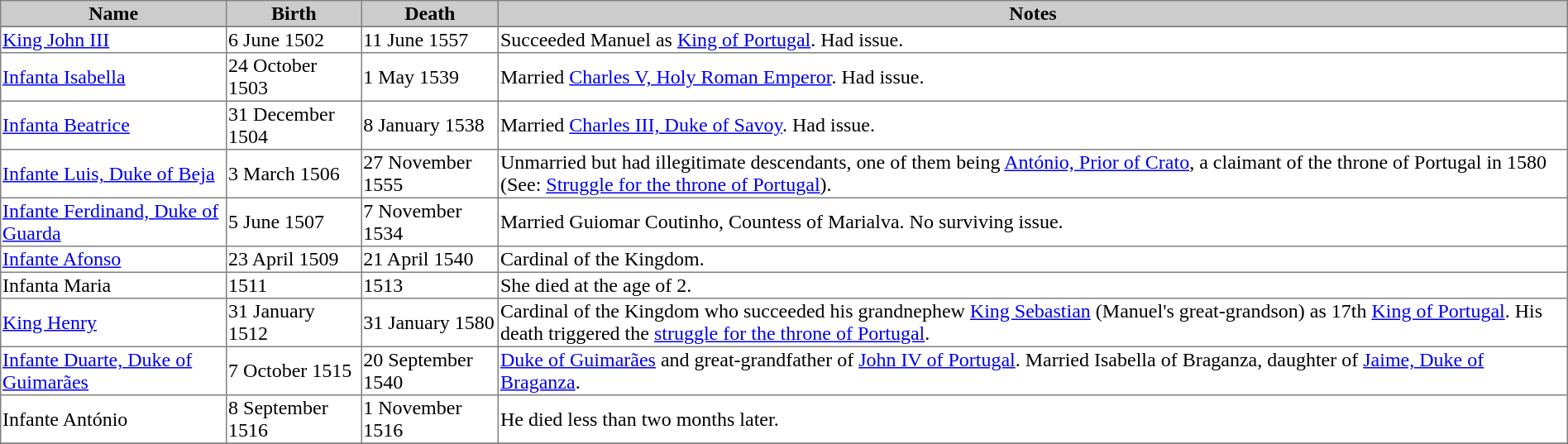<table border=1 style="border-collapse: collapse;">
<tr bgcolor=cccccc>
<th>Name</th>
<th>Birth</th>
<th>Death</th>
<th>Notes</th>
</tr>
<tr>
</tr>
<tr>
<td><a href='#'>King John III</a></td>
<td>6 June 1502</td>
<td>11 June 1557</td>
<td>Succeeded Manuel as <a href='#'>King of Portugal</a>. Had issue.</td>
</tr>
<tr>
<td><a href='#'>Infanta Isabella</a></td>
<td>24 October 1503</td>
<td>1 May 1539</td>
<td>Married <a href='#'>Charles V, Holy Roman Emperor</a>. Had issue.</td>
</tr>
<tr>
<td><a href='#'>Infanta Beatrice</a></td>
<td>31 December 1504</td>
<td>8 January 1538</td>
<td>Married <a href='#'>Charles III, Duke of Savoy</a>. Had issue.</td>
</tr>
<tr>
<td><a href='#'>Infante Luis, Duke of Beja</a></td>
<td>3 March 1506</td>
<td>27 November 1555</td>
<td>Unmarried but had illegitimate descendants, one of them being <a href='#'>António, Prior of Crato</a>, a claimant of the throne of Portugal in 1580 (See: <a href='#'>Struggle for the throne of Portugal</a>).</td>
</tr>
<tr>
<td><a href='#'>Infante Ferdinand, Duke of Guarda</a></td>
<td>5 June 1507</td>
<td>7 November 1534</td>
<td>Married Guiomar Coutinho, Countess of Marialva. No surviving issue.</td>
</tr>
<tr>
<td><a href='#'>Infante Afonso</a></td>
<td>23 April 1509</td>
<td>21 April 1540</td>
<td>Cardinal of the Kingdom.</td>
</tr>
<tr>
<td>Infanta Maria</td>
<td>1511</td>
<td>1513</td>
<td>She died at the age of 2.</td>
</tr>
<tr>
<td><a href='#'>King Henry</a></td>
<td>31 January 1512</td>
<td>31 January 1580</td>
<td>Cardinal of the Kingdom who succeeded his grandnephew <a href='#'>King Sebastian</a> (Manuel's great-grandson) as 17th <a href='#'>King of Portugal</a>. His death triggered the <a href='#'>struggle for the throne of Portugal</a>.</td>
</tr>
<tr>
<td><a href='#'>Infante Duarte, Duke of Guimarães</a></td>
<td>7 October 1515</td>
<td>20 September 1540</td>
<td><a href='#'>Duke of Guimarães</a> and great-grandfather of <a href='#'>John IV of Portugal</a>. Married Isabella of Braganza, daughter of <a href='#'>Jaime, Duke of Braganza</a>.</td>
</tr>
<tr>
<td>Infante António</td>
<td>8 September 1516</td>
<td>1 November 1516</td>
<td>He died less than two months later.</td>
</tr>
<tr>
</tr>
</table>
